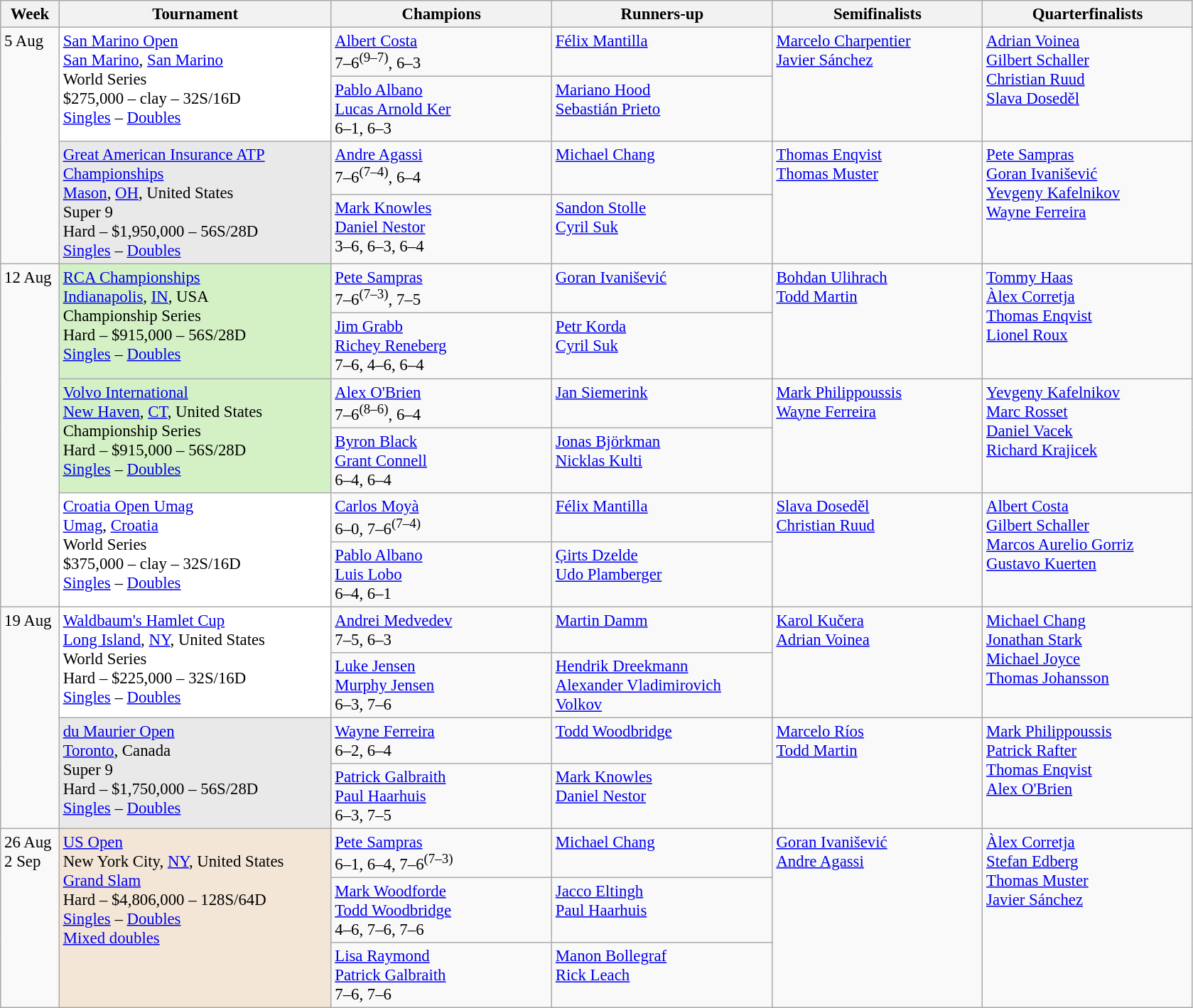<table class=wikitable style=font-size:95%>
<tr>
<th style="width:48px;">Week</th>
<th style="width:248px;">Tournament</th>
<th style="width:200px;">Champions</th>
<th style="width:200px;">Runners-up</th>
<th style="width:190px;">Semifinalists</th>
<th style="width:190px;">Quarterfinalists</th>
</tr>
<tr valign=top>
<td rowspan=4>5 Aug</td>
<td style="background:#FFF;" rowspan=2><a href='#'>San Marino Open</a><br> <a href='#'>San Marino</a>, <a href='#'>San Marino</a><br>World Series<br>$275,000 – clay – 32S/16D<br><a href='#'>Singles</a> – <a href='#'>Doubles</a></td>
<td> <a href='#'>Albert Costa</a><br> 7–6<sup>(9–7)</sup>, 6–3</td>
<td> <a href='#'>Félix Mantilla</a></td>
<td rowspan=2> <a href='#'>Marcelo Charpentier</a><br> <a href='#'>Javier Sánchez</a></td>
<td rowspan=2> <a href='#'>Adrian Voinea</a><br> <a href='#'>Gilbert Schaller</a><br> <a href='#'>Christian Ruud</a><br> <a href='#'>Slava Doseděl</a></td>
</tr>
<tr valign=top>
<td> <a href='#'>Pablo Albano</a><br> <a href='#'>Lucas Arnold Ker</a><br> 6–1, 6–3</td>
<td> <a href='#'>Mariano Hood</a><br> <a href='#'>Sebastián Prieto</a></td>
</tr>
<tr valign=top>
<td style="background:#E9E9E9;" rowspan=2><a href='#'>Great American Insurance ATP Championships</a><br><a href='#'>Mason</a>, <a href='#'>OH</a>, United States<br>Super 9<br>Hard – $1,950,000 – 56S/28D<br><a href='#'>Singles</a> – <a href='#'>Doubles</a></td>
<td> <a href='#'>Andre Agassi</a><br> 7–6<sup>(7–4)</sup>, 6–4</td>
<td> <a href='#'>Michael Chang</a></td>
<td rowspan=2> <a href='#'>Thomas Enqvist</a><br> <a href='#'>Thomas Muster</a></td>
<td rowspan=2> <a href='#'>Pete Sampras</a><br> <a href='#'>Goran Ivanišević</a><br> <a href='#'>Yevgeny Kafelnikov</a><br> <a href='#'>Wayne Ferreira</a></td>
</tr>
<tr valign=top>
<td> <a href='#'>Mark Knowles</a><br> <a href='#'>Daniel Nestor</a><br> 3–6, 6–3, 6–4</td>
<td> <a href='#'>Sandon Stolle</a><br> <a href='#'>Cyril Suk</a></td>
</tr>
<tr valign=top>
<td rowspan=6>12 Aug</td>
<td style="background:#D4F1C5;" rowspan=2><a href='#'>RCA Championships</a><br> <a href='#'>Indianapolis</a>, <a href='#'>IN</a>, USA<br>Championship Series<br>Hard – $915,000 – 56S/28D<br><a href='#'>Singles</a> – <a href='#'>Doubles</a></td>
<td> <a href='#'>Pete Sampras</a><br> 7–6<sup>(7–3)</sup>, 7–5</td>
<td> <a href='#'>Goran Ivanišević</a></td>
<td rowspan=2> <a href='#'>Bohdan Ulihrach</a><br> <a href='#'>Todd Martin</a></td>
<td rowspan=2> <a href='#'>Tommy Haas</a><br> <a href='#'>Àlex Corretja</a><br> <a href='#'>Thomas Enqvist</a><br> <a href='#'>Lionel Roux</a></td>
</tr>
<tr valign=top>
<td> <a href='#'>Jim Grabb</a><br> <a href='#'>Richey Reneberg</a><br> 7–6, 4–6, 6–4</td>
<td> <a href='#'>Petr Korda</a><br> <a href='#'>Cyril Suk</a></td>
</tr>
<tr valign=top>
<td style="background:#D4F1C5;" rowspan=2><a href='#'>Volvo International</a><br> <a href='#'>New Haven</a>, <a href='#'>CT</a>, United States<br>Championship Series<br>Hard – $915,000 – 56S/28D<br><a href='#'>Singles</a> – <a href='#'>Doubles</a></td>
<td> <a href='#'>Alex O'Brien</a><br> 7–6<sup>(8–6)</sup>, 6–4</td>
<td> <a href='#'>Jan Siemerink</a></td>
<td rowspan=2> <a href='#'>Mark Philippoussis</a><br> <a href='#'>Wayne Ferreira</a></td>
<td rowspan=2> <a href='#'>Yevgeny Kafelnikov</a><br> <a href='#'>Marc Rosset</a><br> <a href='#'>Daniel Vacek</a><br> <a href='#'>Richard Krajicek</a></td>
</tr>
<tr valign=top>
<td> <a href='#'>Byron Black</a><br> <a href='#'>Grant Connell</a><br> 6–4, 6–4</td>
<td> <a href='#'>Jonas Björkman</a><br> <a href='#'>Nicklas Kulti</a></td>
</tr>
<tr valign=top>
<td style="background:#FFF;" rowspan=2><a href='#'>Croatia Open Umag</a><br> <a href='#'>Umag</a>, <a href='#'>Croatia</a><br>World Series<br>$375,000 – clay – 32S/16D<br><a href='#'>Singles</a> – <a href='#'>Doubles</a></td>
<td> <a href='#'>Carlos Moyà</a><br> 6–0, 7–6<sup>(7–4)</sup></td>
<td> <a href='#'>Félix Mantilla</a></td>
<td rowspan=2> <a href='#'>Slava Doseděl</a><br> <a href='#'>Christian Ruud</a></td>
<td rowspan=2> <a href='#'>Albert Costa</a><br> <a href='#'>Gilbert Schaller</a><br> <a href='#'>Marcos Aurelio Gorriz</a><br> <a href='#'>Gustavo Kuerten</a></td>
</tr>
<tr valign=top>
<td> <a href='#'>Pablo Albano</a><br> <a href='#'>Luis Lobo</a><br> 6–4, 6–1</td>
<td> <a href='#'>Ģirts Dzelde</a><br> <a href='#'>Udo Plamberger</a></td>
</tr>
<tr valign=top>
<td rowspan=4>19 Aug</td>
<td style="background:#FFF;" rowspan=2><a href='#'>Waldbaum's Hamlet Cup</a><br> <a href='#'>Long Island</a>, <a href='#'>NY</a>, United States<br>World Series<br>Hard – $225,000 – 32S/16D<br><a href='#'>Singles</a> – <a href='#'>Doubles</a></td>
<td> <a href='#'>Andrei Medvedev</a><br> 7–5, 6–3</td>
<td> <a href='#'>Martin Damm</a></td>
<td rowspan=2> <a href='#'>Karol Kučera</a><br> <a href='#'>Adrian Voinea</a></td>
<td rowspan=2> <a href='#'>Michael Chang</a><br> <a href='#'>Jonathan Stark</a><br> <a href='#'>Michael Joyce</a><br> <a href='#'>Thomas Johansson</a></td>
</tr>
<tr valign=top>
<td> <a href='#'>Luke Jensen</a><br> <a href='#'>Murphy Jensen</a><br> 6–3, 7–6</td>
<td> <a href='#'>Hendrik Dreekmann</a><br> <a href='#'>Alexander Vladimirovich Volkov</a></td>
</tr>
<tr valign=top>
<td style="background:#E9E9E9;" rowspan=2><a href='#'>du Maurier Open</a><br> <a href='#'>Toronto</a>, Canada<br>Super 9<br>Hard – $1,750,000 – 56S/28D<br><a href='#'>Singles</a> – <a href='#'>Doubles</a></td>
<td> <a href='#'>Wayne Ferreira</a><br> 6–2, 6–4</td>
<td> <a href='#'>Todd Woodbridge</a></td>
<td rowspan=2> <a href='#'>Marcelo Ríos</a><br> <a href='#'>Todd Martin</a></td>
<td rowspan=2> <a href='#'>Mark Philippoussis</a><br> <a href='#'>Patrick Rafter</a><br> <a href='#'>Thomas Enqvist</a><br> <a href='#'>Alex O'Brien</a></td>
</tr>
<tr valign=top>
<td> <a href='#'>Patrick Galbraith</a><br> <a href='#'>Paul Haarhuis</a><br> 6–3, 7–5</td>
<td> <a href='#'>Mark Knowles</a><br> <a href='#'>Daniel Nestor</a></td>
</tr>
<tr valign=top>
<td rowspan=3>26 Aug<br>2 Sep</td>
<td style="background:#F3E6D7;" rowspan=3><a href='#'>US Open</a><br>  New York City, <a href='#'>NY</a>, United States<br><a href='#'>Grand Slam</a><br>Hard – $4,806,000 – 128S/64D<br><a href='#'>Singles</a> – <a href='#'>Doubles</a> <br> <a href='#'>Mixed doubles</a></td>
<td> <a href='#'>Pete Sampras</a><br>6–1, 6–4, 7–6<sup>(7–3)</sup></td>
<td> <a href='#'>Michael Chang</a></td>
<td rowspan=3> <a href='#'>Goran Ivanišević</a> <br>  <a href='#'>Andre Agassi</a></td>
<td rowspan=3> <a href='#'>Àlex Corretja</a> <br>  <a href='#'>Stefan Edberg</a> <br>  <a href='#'>Thomas Muster</a> <br>  <a href='#'>Javier Sánchez</a></td>
</tr>
<tr valign=top>
<td> <a href='#'>Mark Woodforde</a><br> <a href='#'>Todd Woodbridge</a><br> 4–6, 7–6, 7–6</td>
<td> <a href='#'>Jacco Eltingh</a><br> <a href='#'>Paul Haarhuis</a></td>
</tr>
<tr valign=top>
<td> <a href='#'>Lisa Raymond</a><br> <a href='#'>Patrick Galbraith</a><br>7–6, 7–6</td>
<td> <a href='#'>Manon Bollegraf</a><br> <a href='#'>Rick Leach</a></td>
</tr>
</table>
